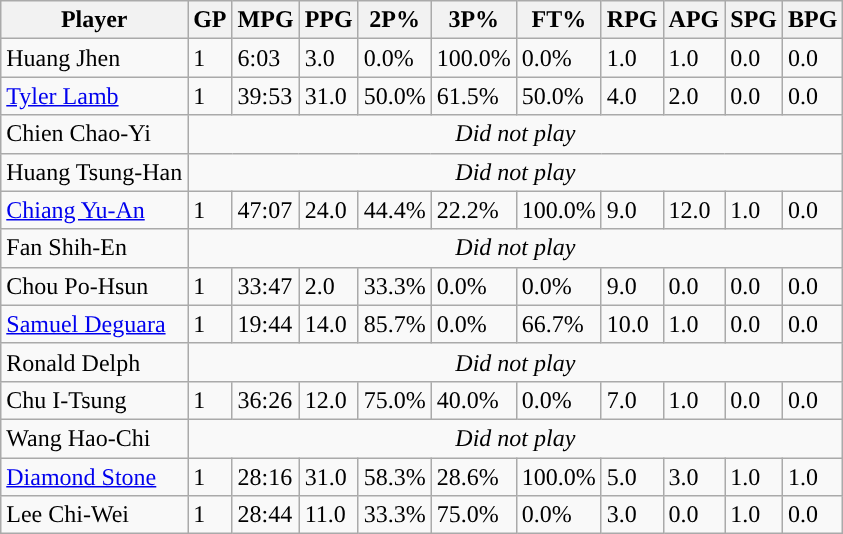<table class="wikitable">
<tr>
<th>Player</th>
<th>GP</th>
<th>MPG</th>
<th>PPG</th>
<th>2P%</th>
<th>3P%</th>
<th>FT%</th>
<th>RPG</th>
<th>APG</th>
<th>SPG</th>
<th>BPG</th>
</tr>
<tr>
<td>Huang Jhen</td>
<td>1</td>
<td>6:03</td>
<td>3.0</td>
<td>0.0%</td>
<td>100.0%</td>
<td>0.0%</td>
<td>1.0</td>
<td>1.0</td>
<td>0.0</td>
<td>0.0</td>
</tr>
<tr>
<td><a href='#'>Tyler Lamb</a></td>
<td>1</td>
<td>39:53</td>
<td>31.0</td>
<td>50.0%</td>
<td>61.5%</td>
<td>50.0%</td>
<td>4.0</td>
<td>2.0</td>
<td>0.0</td>
<td>0.0</td>
</tr>
<tr>
<td>Chien Chao-Yi</td>
<td colspan=10 align=center><em>Did not play</em></td>
</tr>
<tr>
<td>Huang Tsung-Han</td>
<td colspan=10 align=center><em>Did not play</em></td>
</tr>
<tr>
<td><a href='#'>Chiang Yu-An</a></td>
<td>1</td>
<td>47:07</td>
<td>24.0</td>
<td>44.4%</td>
<td>22.2%</td>
<td>100.0%</td>
<td>9.0</td>
<td>12.0</td>
<td>1.0</td>
<td>0.0</td>
</tr>
<tr>
<td>Fan Shih-En</td>
<td colspan=10 align=center><em>Did not play</em></td>
</tr>
<tr>
<td>Chou Po-Hsun</td>
<td>1</td>
<td>33:47</td>
<td>2.0</td>
<td>33.3%</td>
<td>0.0%</td>
<td>0.0%</td>
<td>9.0</td>
<td>0.0</td>
<td>0.0</td>
<td>0.0</td>
</tr>
<tr>
<td><a href='#'>Samuel Deguara</a></td>
<td>1</td>
<td>19:44</td>
<td>14.0</td>
<td>85.7%</td>
<td>0.0%</td>
<td>66.7%</td>
<td>10.0</td>
<td>1.0</td>
<td>0.0</td>
<td>0.0</td>
</tr>
<tr>
<td>Ronald Delph</td>
<td colspan=10 align=center><em>Did not play</em></td>
</tr>
<tr>
<td>Chu I-Tsung</td>
<td>1</td>
<td>36:26</td>
<td>12.0</td>
<td>75.0%</td>
<td>40.0%</td>
<td>0.0%</td>
<td>7.0</td>
<td>1.0</td>
<td>0.0</td>
<td>0.0</td>
</tr>
<tr>
<td>Wang Hao-Chi</td>
<td colspan=10 align=center><em>Did not play</em></td>
</tr>
<tr>
<td><a href='#'>Diamond Stone</a></td>
<td>1</td>
<td>28:16</td>
<td>31.0</td>
<td>58.3%</td>
<td>28.6%</td>
<td>100.0%</td>
<td>5.0</td>
<td>3.0</td>
<td>1.0</td>
<td>1.0</td>
</tr>
<tr>
<td>Lee Chi-Wei</td>
<td>1</td>
<td>28:44</td>
<td>11.0</td>
<td>33.3%</td>
<td>75.0%</td>
<td>0.0%</td>
<td>3.0</td>
<td>0.0</td>
<td>1.0</td>
<td>0.0</td>
</tr>
</table>
